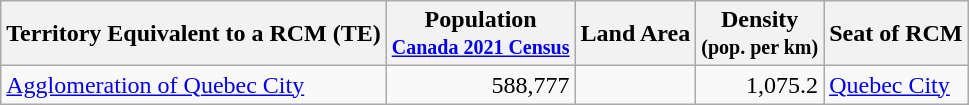<table class="wikitable sortable" | style="text-align: right">
<tr>
<th align="center">Territory Equivalent to a RCM (TE)</th>
<th align="center">Population<br><small><a href='#'>Canada 2021 Census</a></small></th>
<th align="center">Land Area</th>
<th align="center">Density<br><small>(pop. per km)</small></th>
<th align="center">Seat of RCM</th>
</tr>
<tr>
<td align="left"><a href='#'>Agglomeration of Quebec City</a></td>
<td>588,777</td>
<td></td>
<td>1,075.2</td>
<td align="left"><a href='#'>Quebec City</a></td>
</tr>
</table>
